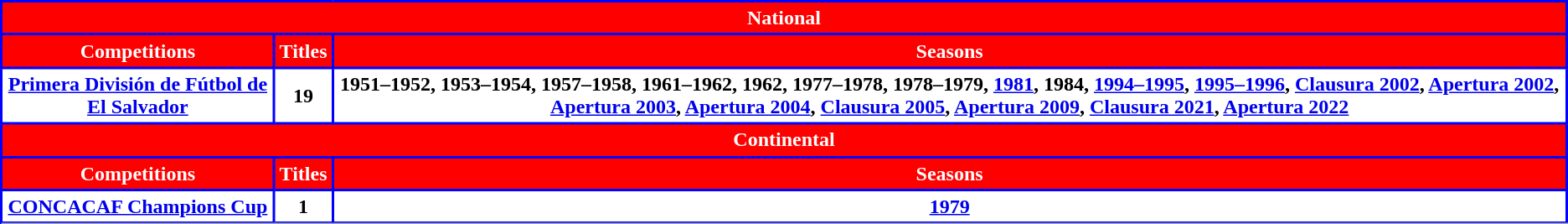<table class="wikitable">
<tr>
<th style="background:#FF0000; color:#FFF; border:2px solid #0000FF;" scope="col"colspan="4">National</th>
</tr>
<tr>
<th style="background:#FF0000; color:#FFF; border:2px solid #0000FF;" scope="col""width:260px">Competitions</th>
<th style="background:#FF0000; color:#FFF; border:2px solid #0000FF;" scope="col""width:80px">Titles</th>
<th style="background:#FF0000; color:#FFF; border:2px solid #0000FF;" scope="col""width:380px">Seasons</th>
</tr>
<tr>
<th style="background:#FFF; color:#000; border:2px solid #0000FF;" scope="col""text-align:center"><a href='#'>Primera División de Fútbol de El Salvador</a></th>
<th style="background:#FFF; color:#000; border:2px solid #0000FF;" scope="col">19</th>
<th style="background:#FFF; color:#000; border:2px solid #0000FF;" scope="col""text-align:center">1951–1952, 1953–1954, 1957–1958,  1961–1962, 1962, 1977–1978, 1978–1979, <a href='#'>1981</a>, 1984, <a href='#'>1994–1995</a>, <a href='#'>1995–1996</a>,  <a href='#'>Clausura 2002</a>, <a href='#'>Apertura 2002</a>, <a href='#'>Apertura 2003</a>, <a href='#'>Apertura 2004</a>, <a href='#'>Clausura 2005</a>, <a href='#'>Apertura 2009</a>, <a href='#'>Clausura 2021</a>, <a href='#'>Apertura 2022</a></th>
</tr>
<tr>
<th style="background:#FF0000; color:#FFF; border:2px solid #0000FF;" scope="col"colspan="4">Continental</th>
</tr>
<tr>
<th style="background:#FF0000; color:#FFF; border:2px solid #0000FF;" scope="col""width:260px">Competitions</th>
<th style="background:#FF0000; color:#FFF; border:2px solid #0000FF;" scope="col""width:80px">Titles</th>
<th style="background:#FF0000; color:#FFF; border:2px solid #0000FF;" scope="col""width:380px">Seasons</th>
</tr>
<tr>
<th style="background:#FFF; color:#000; border:2px solid #0000FF;" scope="col""text-align:center"><a href='#'>CONCACAF Champions Cup</a></th>
<th style="background:#FFF; color:#000; border:2px solid #0000FF;" scope="col">1</th>
<th style="background:#FFF; color:#000; border:2px solid #0000FF;" scope="col""text-align:center"><a href='#'>1979</a></th>
</tr>
<tr>
</tr>
</table>
